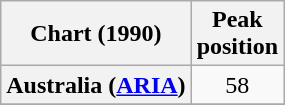<table class="wikitable sortable plainrowheaders" style="text-align:center">
<tr>
<th scope="col">Chart (1990)</th>
<th scope="col">Peak<br>position</th>
</tr>
<tr>
<th scope="row">Australia (<a href='#'>ARIA</a>)</th>
<td>58</td>
</tr>
<tr>
</tr>
</table>
